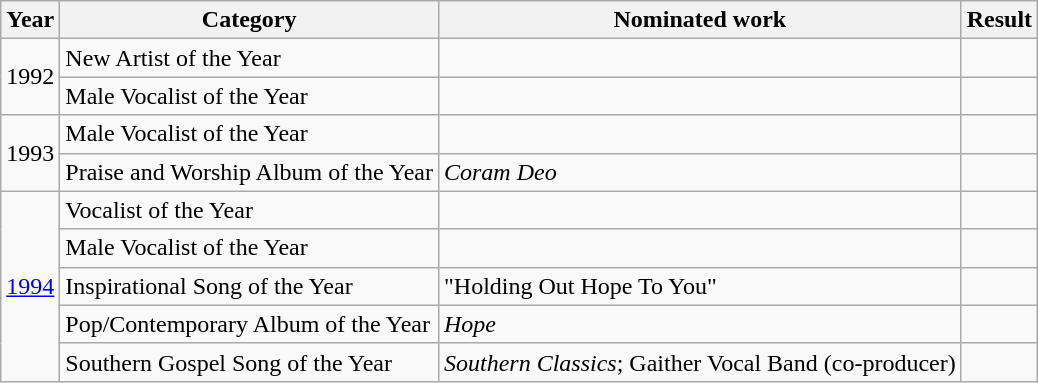<table class="wikitable">
<tr>
<th>Year</th>
<th>Category</th>
<th>Nominated work</th>
<th>Result</th>
</tr>
<tr>
<td rowspan="2">1992</td>
<td>New Artist of the Year</td>
<td></td>
<td></td>
</tr>
<tr>
<td>Male Vocalist of the Year</td>
<td></td>
<td></td>
</tr>
<tr>
<td rowspan="2">1993</td>
<td>Male Vocalist of the Year</td>
<td></td>
<td></td>
</tr>
<tr>
<td>Praise and Worship Album of the Year</td>
<td><em>Coram Deo</em> </td>
<td></td>
</tr>
<tr>
<td rowspan="5"><a href='#'>1994</a></td>
<td>Vocalist of the Year</td>
<td></td>
<td></td>
</tr>
<tr>
<td>Male Vocalist of the Year</td>
<td></td>
<td></td>
</tr>
<tr>
<td>Inspirational Song of the Year</td>
<td>"Holding Out Hope To You"</td>
<td></td>
</tr>
<tr>
<td>Pop/Contemporary Album of the Year</td>
<td><em>Hope</em></td>
<td></td>
</tr>
<tr>
<td>Southern Gospel Song of the Year</td>
<td><em>Southern Classics</em>; Gaither Vocal Band (co-producer)</td>
<td></td>
</tr>
</table>
